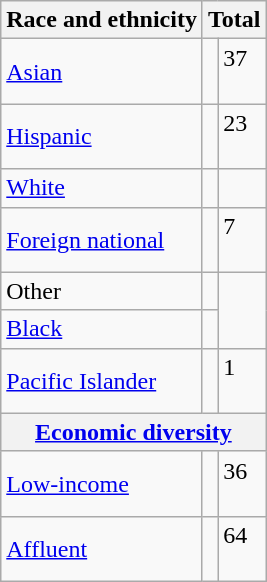<table class="wikitable floatright sortable collapsible"; text-align:right; font-size:80%;">
<tr>
<th>Race and ethnicity</th>
<th colspan="2" data-sort-type=number>Total</th>
</tr>
<tr>
<td><a href='#'>Asian</a></td>
<td align=right></td>
<td align="left"><span>37</span><div> </div></td>
</tr>
<tr>
<td><a href='#'>Hispanic</a></td>
<td align=right></td>
<td align="left"><span>23</span><div> </div></td>
</tr>
<tr>
<td><a href='#'>White</a></td>
<td align=right></td>
</tr>
<tr>
<td><a href='#'>Foreign national</a></td>
<td align=right></td>
<td align="left"><span>7</span><div> </div></td>
</tr>
<tr>
<td>Other</td>
<td align=right></td>
</tr>
<tr>
<td><a href='#'>Black</a></td>
<td align=right></td>
</tr>
<tr>
<td><a href='#'>Pacific Islander</a></td>
<td align=right></td>
<td align="left"><span>1</span><div> </div></td>
</tr>
<tr>
<th colspan="4" data-sort-type=number><a href='#'>Economic diversity</a></th>
</tr>
<tr>
<td><a href='#'>Low-income</a></td>
<td align=right></td>
<td align="left"><span>36</span><div> </div></td>
</tr>
<tr>
<td><a href='#'>Affluent</a></td>
<td align=right></td>
<td align="left"><span>64</span><div> </div></td>
</tr>
</table>
